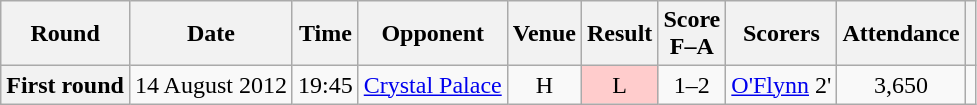<table class="wikitable plainrowheaders" style="text-align:center">
<tr>
<th scope="col">Round</th>
<th scope="col">Date</th>
<th scope="col">Time</th>
<th scope="col">Opponent</th>
<th scope="col">Venue</th>
<th scope="col">Result</th>
<th scope="col">Score<br>F–A</th>
<th scope="col">Scorers</th>
<th scope="col">Attendance</th>
<th scope="col"></th>
</tr>
<tr>
<th scope=row>First round</th>
<td>14 August 2012</td>
<td>19:45</td>
<td><a href='#'>Crystal Palace</a></td>
<td>H</td>
<td bgcolor=#FFCCCC>L</td>
<td>1–2</td>
<td><a href='#'>O'Flynn</a> 2'</td>
<td>3,650</td>
<td></td>
</tr>
</table>
